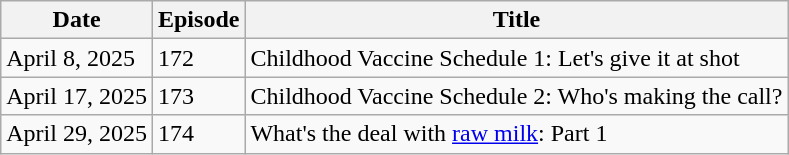<table class="wikitable">
<tr>
<th>Date</th>
<th>Episode</th>
<th>Title</th>
</tr>
<tr>
<td>April 8, 2025</td>
<td>172</td>
<td>Childhood Vaccine Schedule 1: Let's give it at shot</td>
</tr>
<tr>
<td>April 17, 2025</td>
<td>173</td>
<td>Childhood Vaccine Schedule 2: Who's making the call?</td>
</tr>
<tr>
<td>April 29, 2025</td>
<td>174</td>
<td>What's the deal with <a href='#'>raw milk</a>: Part 1</td>
</tr>
</table>
